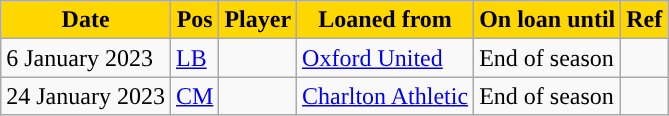<table class="wikitable plainrowheaders sortable">
<tr>
<th style="background-color:#ffd700; color:#000000; ">Date</th>
<th style="background-color:#ffd700; color:#000000; ">Pos</th>
<th style="background-color:#ffd700; color:#000000; ">Player</th>
<th style="background-color:#ffd700; color:#000000; ">Loaned from</th>
<th style="background-color:#ffd700; color:#000000; ">On loan until</th>
<th style="background-color:#ffd700; color:#000000; ">Ref</th>
</tr>
<tr>
<td>6 January 2023</td>
<td><a href='#'>LB</a></td>
<td></td>
<td><a href='#'>Oxford United</a></td>
<td>End of season</td>
<td></td>
</tr>
<tr>
<td>24 January 2023</td>
<td><a href='#'>CM</a></td>
<td></td>
<td><a href='#'>Charlton Athletic</a></td>
<td>End of season</td>
<td></td>
</tr>
</table>
